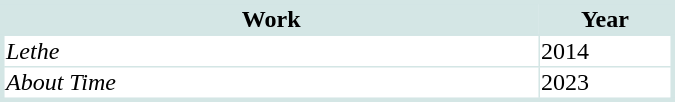<table class="sortable" border=1 style="border-collapse: collapse; border-style: solid; border-width: medium; border-color: #d4e6e5;" width="450px">
<tr style="background:#d4e6e5;">
<th width="80%">Work</th>
<th width="20%">Year</th>
</tr>
<tr>
<td><em>Lethe</em></td>
<td>2014</td>
</tr>
<tr>
<td><em>About Time</em></td>
<td>2023</td>
</tr>
</table>
